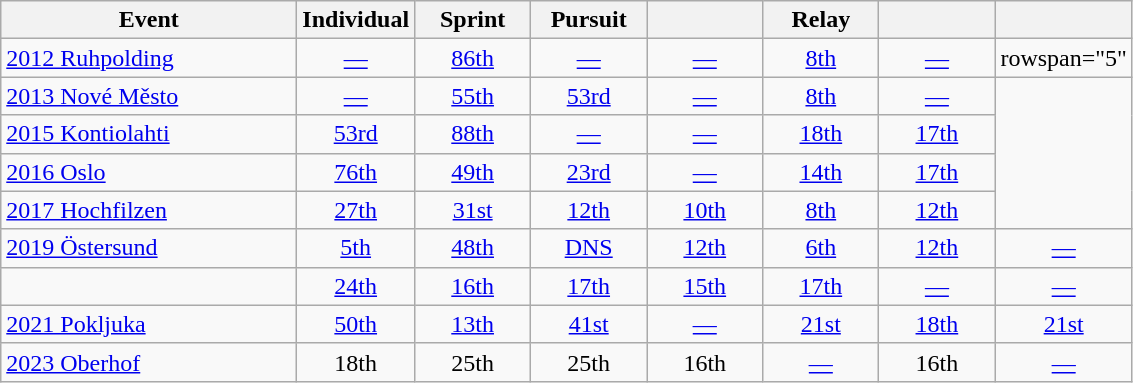<table class="wikitable" style="text-align: center;">
<tr ">
<th style="width:190px;">Event</th>
<th style="width:70px;">Individual</th>
<th style="width:70px;">Sprint</th>
<th style="width:70px;">Pursuit</th>
<th style="width:70px;"></th>
<th style="width:70px;">Relay</th>
<th style="width:70px;"></th>
<th style="width:70px;"></th>
</tr>
<tr>
<td align=left> <a href='#'>2012 Ruhpolding</a></td>
<td><a href='#'>—</a></td>
<td><a href='#'>86th</a></td>
<td><a href='#'>—</a></td>
<td><a href='#'>—</a></td>
<td><a href='#'>8th</a></td>
<td><a href='#'>—</a></td>
<td>rowspan="5" </td>
</tr>
<tr>
<td align=left> <a href='#'>2013 Nové Město</a></td>
<td><a href='#'>—</a></td>
<td><a href='#'>55th</a></td>
<td><a href='#'>53rd</a></td>
<td><a href='#'>—</a></td>
<td><a href='#'>8th</a></td>
<td><a href='#'>—</a></td>
</tr>
<tr>
<td align=left> <a href='#'>2015 Kontiolahti</a></td>
<td><a href='#'>53rd</a></td>
<td><a href='#'>88th</a></td>
<td><a href='#'>—</a></td>
<td><a href='#'>—</a></td>
<td><a href='#'>18th</a></td>
<td><a href='#'>17th</a></td>
</tr>
<tr>
<td align=left> <a href='#'>2016 Oslo</a></td>
<td><a href='#'>76th</a></td>
<td><a href='#'>49th</a></td>
<td><a href='#'>23rd</a></td>
<td><a href='#'>—</a></td>
<td><a href='#'>14th</a></td>
<td><a href='#'>17th</a></td>
</tr>
<tr>
<td align=left> <a href='#'>2017 Hochfilzen</a></td>
<td><a href='#'>27th</a></td>
<td><a href='#'>31st</a></td>
<td><a href='#'>12th</a></td>
<td><a href='#'>10th</a></td>
<td><a href='#'>8th</a></td>
<td><a href='#'>12th</a></td>
</tr>
<tr>
<td align=left> <a href='#'>2019 Östersund</a></td>
<td><a href='#'>5th</a></td>
<td><a href='#'>48th</a></td>
<td><a href='#'>DNS</a></td>
<td><a href='#'>12th</a></td>
<td><a href='#'>6th</a></td>
<td><a href='#'>12th</a></td>
<td><a href='#'>—</a></td>
</tr>
<tr>
<td align=left></td>
<td><a href='#'>24th</a></td>
<td><a href='#'>16th</a></td>
<td><a href='#'>17th</a></td>
<td><a href='#'>15th</a></td>
<td><a href='#'>17th</a></td>
<td><a href='#'>—</a></td>
<td><a href='#'>—</a></td>
</tr>
<tr>
<td align=left> <a href='#'>2021 Pokljuka</a></td>
<td><a href='#'>50th</a></td>
<td><a href='#'>13th</a></td>
<td><a href='#'>41st</a></td>
<td><a href='#'>—</a></td>
<td><a href='#'>21st</a></td>
<td><a href='#'>18th</a></td>
<td><a href='#'>21st</a></td>
</tr>
<tr>
<td align=left> <a href='#'>2023 Oberhof</a></td>
<td>18th</td>
<td>25th</td>
<td>25th</td>
<td>16th</td>
<td><a href='#'>—</a></td>
<td>16th</td>
<td><a href='#'>—</a></td>
</tr>
</table>
